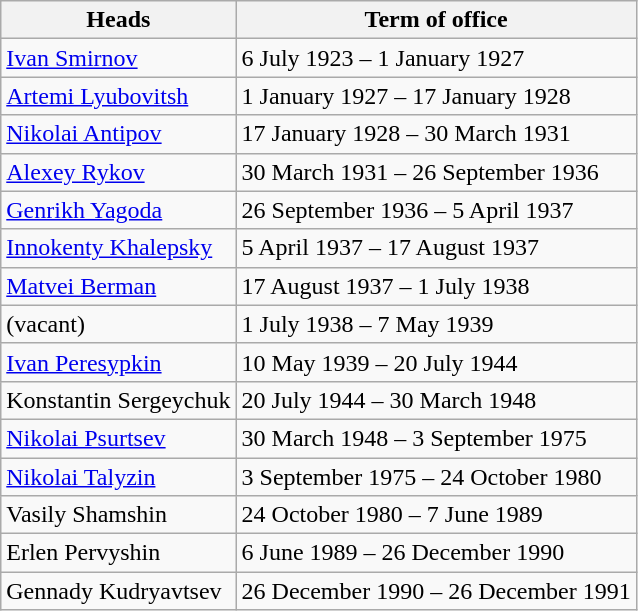<table class="wikitable">
<tr>
<th>Heads</th>
<th>Term of office</th>
</tr>
<tr>
<td><a href='#'>Ivan Smirnov</a></td>
<td>6 July 1923 – 1 January 1927</td>
</tr>
<tr>
<td><a href='#'>Artemi Lyubovitsh</a></td>
<td>1 January 1927 – 17 January 1928</td>
</tr>
<tr>
<td><a href='#'>Nikolai Antipov</a></td>
<td>17 January 1928 – 30 March 1931</td>
</tr>
<tr>
<td><a href='#'>Alexey Rykov</a></td>
<td>30 March 1931 – 26 September 1936</td>
</tr>
<tr>
<td><a href='#'>Genrikh Yagoda</a></td>
<td>26 September 1936 – 5 April 1937</td>
</tr>
<tr>
<td><a href='#'>Innokenty Khalepsky</a></td>
<td>5 April 1937 – 17 August 1937</td>
</tr>
<tr>
<td><a href='#'>Matvei Berman</a></td>
<td>17 August 1937 – 1 July 1938</td>
</tr>
<tr>
<td>(vacant)</td>
<td>1 July 1938 – 7 May 1939</td>
</tr>
<tr>
<td><a href='#'>Ivan Peresypkin</a></td>
<td>10 May 1939 – 20 July 1944</td>
</tr>
<tr>
<td>Konstantin Sergeychuk</td>
<td>20 July  1944 – 30 March 1948</td>
</tr>
<tr>
<td><a href='#'>Nikolai Psurtsev</a></td>
<td>30 March 1948 – 3 September 1975</td>
</tr>
<tr>
<td><a href='#'>Nikolai Talyzin</a></td>
<td>3 September 1975 – 24 October 1980</td>
</tr>
<tr>
<td>Vasily Shamshin</td>
<td>24 October 1980 – 7 June 1989</td>
</tr>
<tr>
<td>Erlen Pervyshin</td>
<td>6 June 1989 – 26 December 1990</td>
</tr>
<tr>
<td>Gennady Kudryavtsev</td>
<td>26 December 1990 – 26 December 1991</td>
</tr>
</table>
